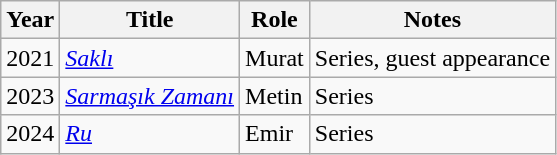<table class="wikitable sortable">
<tr>
<th>Year</th>
<th>Title</th>
<th>Role</th>
<th>Notes</th>
</tr>
<tr>
<td>2021</td>
<td><em><a href='#'>Saklı</a></em></td>
<td>Murat</td>
<td>Series, guest appearance</td>
</tr>
<tr>
<td>2023</td>
<td><em><a href='#'>Sarmaşık Zamanı</a></em></td>
<td>Metin</td>
<td>Series</td>
</tr>
<tr>
<td>2024</td>
<td><em><a href='#'>Ru</a></em></td>
<td>Emir</td>
<td>Series</td>
</tr>
</table>
